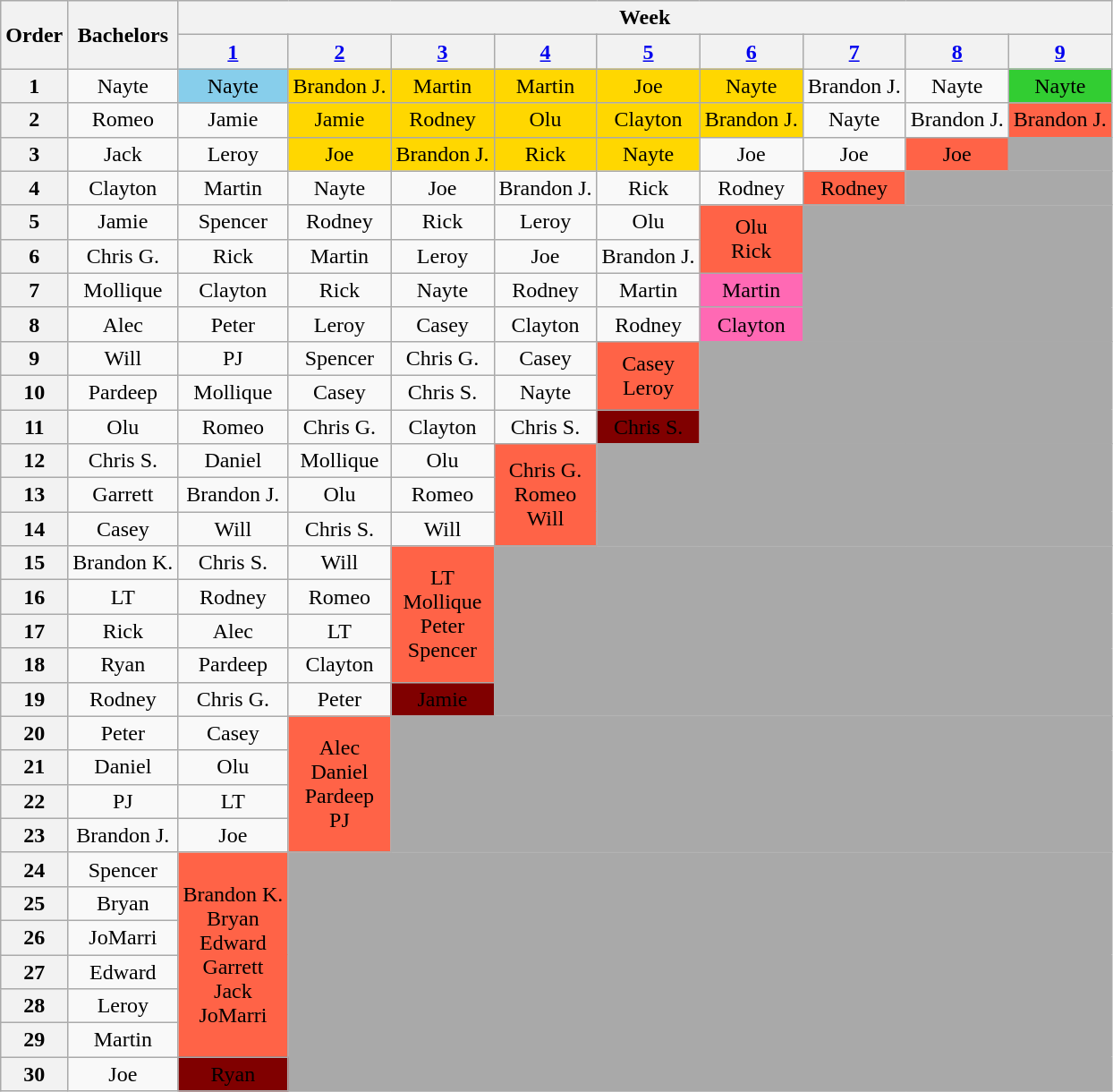<table class="wikitable nowrap" style="text-align:center;">
<tr>
<th rowspan="2">Order</th>
<th rowspan="2">Bachelors</th>
<th colspan="9">Week</th>
</tr>
<tr>
<th><a href='#'>1</a></th>
<th><a href='#'>2</a></th>
<th><a href='#'>3</a></th>
<th><a href='#'>4</a></th>
<th><a href='#'>5</a></th>
<th><a href='#'>6</a></th>
<th><a href='#'>7</a></th>
<th><a href='#'>8</a></th>
<th><a href='#'>9</a></th>
</tr>
<tr>
<th>1</th>
<td>Nayte</td>
<td bgcolor="skyblue">Nayte</td>
<td bgcolor="gold">Brandon J.</td>
<td bgcolor="gold">Martin</td>
<td bgcolor="gold">Martin</td>
<td bgcolor="gold">Joe</td>
<td bgcolor="gold">Nayte</td>
<td>Brandon J.</td>
<td>Nayte</td>
<td bgcolor="limegreen">Nayte</td>
</tr>
<tr>
<th>2</th>
<td>Romeo</td>
<td>Jamie</td>
<td bgcolor="gold">Jamie</td>
<td bgcolor="gold">Rodney</td>
<td bgcolor="gold">Olu</td>
<td bgcolor="gold">Clayton</td>
<td bgcolor="gold">Brandon J.</td>
<td>Nayte</td>
<td>Brandon J.</td>
<td bgcolor="tomato">Brandon J.</td>
</tr>
<tr>
<th>3</th>
<td>Jack</td>
<td>Leroy</td>
<td bgcolor="gold">Joe</td>
<td bgcolor="gold">Brandon J.</td>
<td bgcolor="gold">Rick</td>
<td bgcolor="gold">Nayte</td>
<td>Joe</td>
<td>Joe</td>
<td bgcolor="tomato">Joe</td>
<td colspan="1" rowspan="1" bgcolor="darkgrey"></td>
</tr>
<tr>
<th>4</th>
<td>Clayton</td>
<td>Martin</td>
<td>Nayte</td>
<td>Joe</td>
<td>Brandon J.</td>
<td>Rick</td>
<td>Rodney</td>
<td bgcolor="tomato">Rodney</td>
<td colspan="2" rowspan="1" bgcolor="darkgrey"></td>
</tr>
<tr>
<th>5</th>
<td>Jamie</td>
<td>Spencer</td>
<td>Rodney</td>
<td>Rick</td>
<td>Leroy</td>
<td>Olu</td>
<td rowspan="2" bgcolor="tomato">Olu<br>Rick</td>
<td colspan="3" rowspan="4" bgcolor="darkgrey"></td>
</tr>
<tr>
<th>6</th>
<td>Chris G.</td>
<td>Rick</td>
<td>Martin</td>
<td>Leroy</td>
<td>Joe</td>
<td>Brandon J.</td>
</tr>
<tr>
<th>7</th>
<td>Mollique</td>
<td>Clayton</td>
<td>Rick</td>
<td>Nayte</td>
<td>Rodney</td>
<td>Martin</td>
<td bgcolor="hotpink">Martin</td>
</tr>
<tr>
<th>8</th>
<td>Alec</td>
<td>Peter</td>
<td>Leroy</td>
<td>Casey</td>
<td>Clayton</td>
<td>Rodney</td>
<td bgcolor="hotpink">Clayton</td>
</tr>
<tr>
<th>9</th>
<td>Will</td>
<td>PJ</td>
<td>Spencer</td>
<td>Chris G.</td>
<td>Casey</td>
<td bgcolor="tomato" rowspan="2">Casey<br>Leroy</td>
<td colspan="4" rowspan="3" bgcolor="darkgrey"></td>
</tr>
<tr>
<th>10</th>
<td>Pardeep</td>
<td>Mollique</td>
<td>Casey</td>
<td>Chris S.</td>
<td>Nayte</td>
</tr>
<tr>
<th>11</th>
<td>Olu</td>
<td>Romeo</td>
<td>Chris G.</td>
<td>Clayton</td>
<td>Chris S.</td>
<td bgcolor="maroon"><span>Chris S.</span></td>
</tr>
<tr>
<th>12</th>
<td>Chris S.</td>
<td>Daniel</td>
<td>Mollique</td>
<td>Olu</td>
<td bgcolor="tomato" rowspan="3">Chris G.<br>Romeo<br>Will</td>
<td colspan="5" rowspan="3" bgcolor="darkgrey"></td>
</tr>
<tr>
<th>13</th>
<td>Garrett</td>
<td>Brandon J.</td>
<td>Olu</td>
<td>Romeo</td>
</tr>
<tr>
<th>14</th>
<td>Casey</td>
<td>Will</td>
<td>Chris S.</td>
<td>Will</td>
</tr>
<tr>
<th>15</th>
<td>Brandon K.</td>
<td>Chris S.</td>
<td>Will</td>
<td rowspan="4" bgcolor="tomato">LT<br>Mollique<br>Peter<br>Spencer</td>
<td colspan="6" rowspan="5" bgcolor="darkgrey"></td>
</tr>
<tr>
<th>16</th>
<td>LT</td>
<td>Rodney</td>
<td>Romeo</td>
</tr>
<tr>
<th>17</th>
<td>Rick</td>
<td>Alec</td>
<td>LT</td>
</tr>
<tr>
<th>18</th>
<td>Ryan</td>
<td>Pardeep</td>
<td>Clayton</td>
</tr>
<tr>
<th>19</th>
<td>Rodney</td>
<td>Chris G.</td>
<td>Peter</td>
<td bgcolor="maroon"><span>Jamie</span></td>
</tr>
<tr>
<th>20</th>
<td>Peter</td>
<td>Casey</td>
<td rowspan="4" bgcolor="tomato">Alec<br>Daniel<br>Pardeep<br>PJ</td>
<td colspan="7" rowspan="4" bgcolor="darkgrey"></td>
</tr>
<tr>
<th>21</th>
<td>Daniel</td>
<td>Olu</td>
</tr>
<tr>
<th>22</th>
<td>PJ</td>
<td>LT</td>
</tr>
<tr>
<th>23</th>
<td>Brandon J.</td>
<td>Joe</td>
</tr>
<tr>
<th>24</th>
<td>Spencer</td>
<td rowspan="6" bgcolor="tomato">Brandon K.<br>Bryan<br>Edward<br>Garrett<br>Jack<br>JoMarri</td>
<td colspan="8" rowspan="7" bgcolor="darkgray"></td>
</tr>
<tr>
<th>25</th>
<td>Bryan</td>
</tr>
<tr>
<th>26</th>
<td>JoMarri</td>
</tr>
<tr>
<th>27</th>
<td>Edward</td>
</tr>
<tr>
<th>28</th>
<td>Leroy</td>
</tr>
<tr>
<th>29</th>
<td>Martin</td>
</tr>
<tr>
<th>30</th>
<td>Joe</td>
<td bgcolor="maroon"><span>Ryan</span></td>
</tr>
</table>
